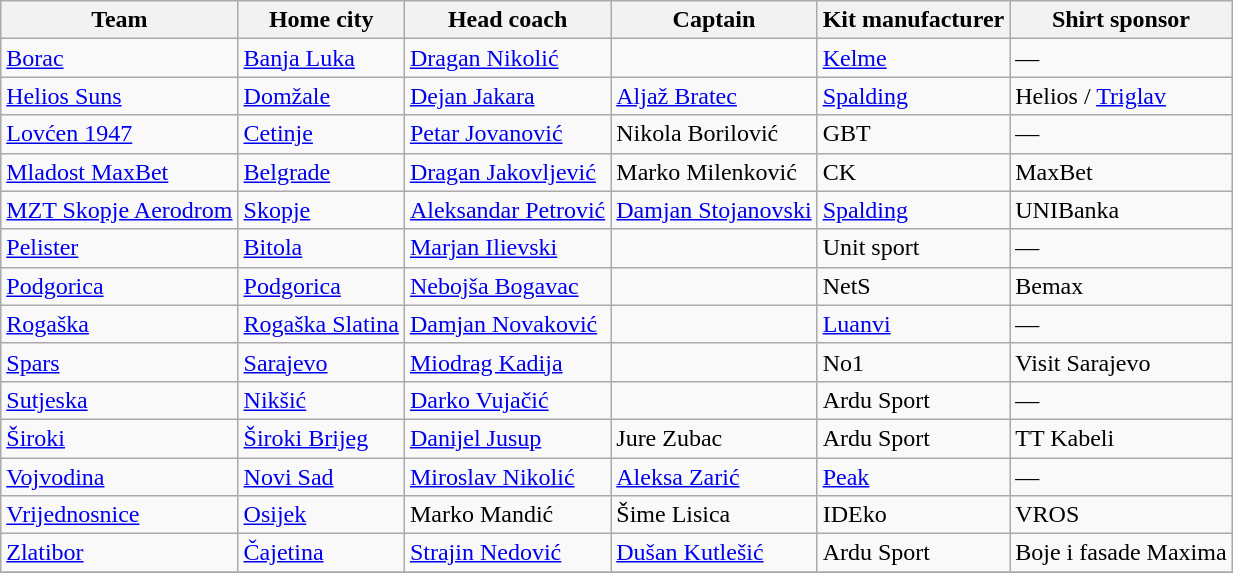<table class="wikitable sortable">
<tr>
<th>Team</th>
<th>Home city</th>
<th>Head coach</th>
<th>Captain</th>
<th>Kit manufacturer</th>
<th>Shirt sponsor</th>
</tr>
<tr>
<td><a href='#'>Borac</a></td>
<td><a href='#'>Banja Luka</a></td>
<td> <a href='#'>Dragan Nikolić</a></td>
<td></td>
<td><a href='#'>Kelme</a></td>
<td>—</td>
</tr>
<tr>
<td><a href='#'>Helios Suns</a></td>
<td><a href='#'>Domžale</a></td>
<td> <a href='#'>Dejan Jakara</a></td>
<td> <a href='#'>Aljaž Bratec</a></td>
<td><a href='#'>Spalding</a></td>
<td>Helios / <a href='#'>Triglav</a></td>
</tr>
<tr>
<td><a href='#'>Lovćen 1947</a></td>
<td><a href='#'>Cetinje</a></td>
<td> <a href='#'>Petar Jovanović</a></td>
<td> Nikola Borilović</td>
<td>GBT</td>
<td>—</td>
</tr>
<tr>
<td><a href='#'>Mladost MaxBet</a></td>
<td><a href='#'>Belgrade</a></td>
<td> <a href='#'>Dragan Jakovljević</a></td>
<td> Marko Milenković</td>
<td>CK</td>
<td>MaxBet</td>
</tr>
<tr>
<td><a href='#'>MZT Skopje Aerodrom</a></td>
<td><a href='#'>Skopje</a></td>
<td> <a href='#'>Aleksandar Petrović</a></td>
<td> <a href='#'>Damjan Stojanovski</a></td>
<td><a href='#'>Spalding</a></td>
<td>UNIBanka</td>
</tr>
<tr>
<td><a href='#'>Pelister</a></td>
<td><a href='#'>Bitola</a></td>
<td> <a href='#'>Marjan Ilievski</a></td>
<td></td>
<td>Unit sport</td>
<td>—</td>
</tr>
<tr>
<td><a href='#'>Podgorica</a></td>
<td><a href='#'>Podgorica</a></td>
<td> <a href='#'>Nebojša Bogavac</a></td>
<td></td>
<td>NetS</td>
<td>Bemax</td>
</tr>
<tr>
<td><a href='#'>Rogaška</a></td>
<td><a href='#'>Rogaška Slatina</a></td>
<td> <a href='#'>Damjan Novaković</a></td>
<td></td>
<td><a href='#'>Luanvi</a></td>
<td>—</td>
</tr>
<tr>
<td><a href='#'>Spars</a></td>
<td><a href='#'>Sarajevo</a></td>
<td> <a href='#'>Miodrag Kadija</a></td>
<td></td>
<td>No1</td>
<td>Visit Sarajevo</td>
</tr>
<tr>
<td><a href='#'>Sutjeska</a></td>
<td><a href='#'>Nikšić</a></td>
<td> <a href='#'>Darko Vujačić</a></td>
<td></td>
<td>Ardu Sport</td>
<td>—</td>
</tr>
<tr>
<td><a href='#'>Široki</a></td>
<td><a href='#'>Široki Brijeg</a></td>
<td> <a href='#'>Danijel Jusup</a></td>
<td> Jure Zubac</td>
<td>Ardu Sport</td>
<td>TT Kabeli</td>
</tr>
<tr>
<td><a href='#'>Vojvodina</a></td>
<td><a href='#'>Novi Sad</a></td>
<td> <a href='#'>Miroslav Nikolić</a></td>
<td> <a href='#'>Aleksa Zarić</a></td>
<td><a href='#'>Peak</a></td>
<td>—</td>
</tr>
<tr>
<td><a href='#'>Vrijednosnice</a></td>
<td><a href='#'>Osijek</a></td>
<td> Marko Mandić</td>
<td> Šime Lisica</td>
<td>IDEko</td>
<td>VROS</td>
</tr>
<tr>
<td><a href='#'>Zlatibor</a></td>
<td><a href='#'>Čajetina</a></td>
<td> <a href='#'>Strajin Nedović</a></td>
<td> <a href='#'>Dušan Kutlešić</a></td>
<td>Ardu Sport</td>
<td>Boje i fasade Maxima</td>
</tr>
<tr>
</tr>
</table>
